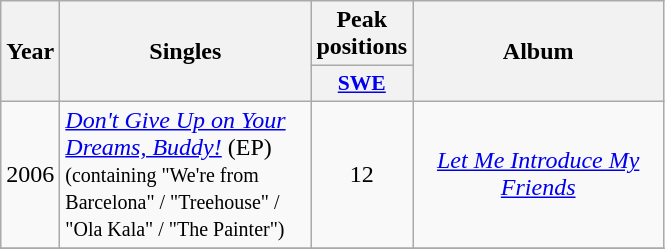<table class="wikitable">
<tr>
<th align="center" rowspan="2" width="10">Year</th>
<th align="center" rowspan="2" width="160">Singles</th>
<th align="center" colspan="1" width="30">Peak positions</th>
<th align="center" rowspan="2" width="160">Album</th>
</tr>
<tr>
<th scope="col" style="width:3em;font-size:90%;"><a href='#'>SWE</a><br></th>
</tr>
<tr>
<td align="center" rowspan="1">2006</td>
<td><em><a href='#'>Don't Give Up on Your Dreams, Buddy!</a></em> (EP) <br><small>(containing "We're from Barcelona" / "Treehouse" / "Ola Kala" / "The Painter")</small></td>
<td align="center">12</td>
<td align="center"><em><a href='#'>Let Me Introduce My Friends</a></em></td>
</tr>
<tr>
</tr>
</table>
